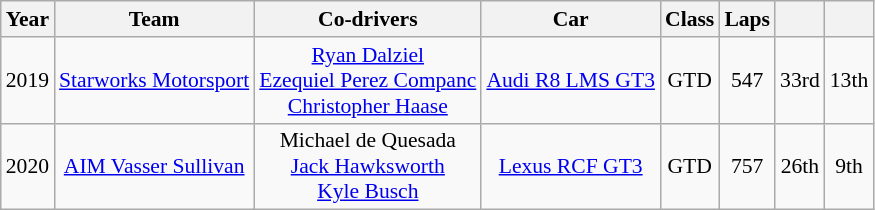<table class="wikitable" style="text-align:center; font-size:90%;">
<tr>
<th>Year</th>
<th>Team</th>
<th>Co-drivers</th>
<th>Car</th>
<th>Class</th>
<th>Laps</th>
<th></th>
<th></th>
</tr>
<tr>
<td>2019</td>
<td> <a href='#'>Starworks Motorsport</a></td>
<td> <a href='#'>Ryan Dalziel</a><br> <a href='#'>Ezequiel Perez Companc</a><br> <a href='#'>Christopher Haase</a></td>
<td><a href='#'>Audi R8 LMS GT3</a></td>
<td>GTD</td>
<td>547</td>
<td>33rd</td>
<td>13th</td>
</tr>
<tr>
<td>2020</td>
<td> <a href='#'>AIM Vasser Sullivan</a></td>
<td> Michael de Quesada<br> <a href='#'>Jack Hawksworth</a><br> <a href='#'>Kyle Busch</a></td>
<td><a href='#'>Lexus RCF GT3</a></td>
<td>GTD</td>
<td>757</td>
<td>26th</td>
<td>9th</td>
</tr>
</table>
